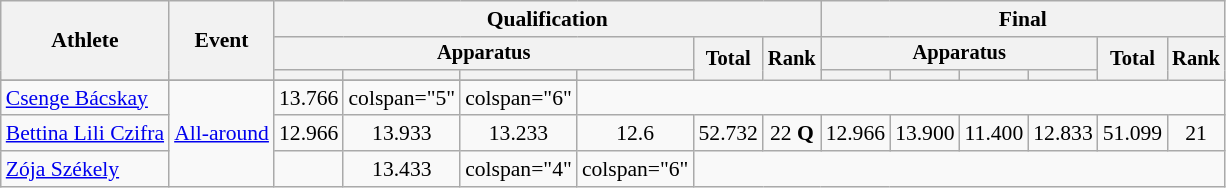<table class="wikitable" style="font-size:90%">
<tr>
<th rowspan=3>Athlete</th>
<th rowspan=3>Event</th>
<th colspan=6>Qualification</th>
<th colspan=6>Final</th>
</tr>
<tr style=font-size:95%>
<th colspan=4>Apparatus</th>
<th rowspan=2>Total</th>
<th rowspan=2>Rank</th>
<th colspan=4>Apparatus</th>
<th rowspan=2>Total</th>
<th rowspan=2>Rank</th>
</tr>
<tr style=font-size:95%>
<th></th>
<th></th>
<th></th>
<th></th>
<th></th>
<th></th>
<th></th>
<th></th>
</tr>
<tr align=center>
</tr>
<tr>
</tr>
<tr align=center>
<td align=left><a href='#'>Csenge Bácskay</a></td>
<td align=left rowspan=3><a href='#'>All-around</a></td>
<td>13.766</td>
<td>colspan="5" </td>
<td>colspan="6" </td>
</tr>
<tr align=center>
<td align=left><a href='#'>Bettina Lili Czifra</a></td>
<td>12.966</td>
<td>13.933</td>
<td>13.233</td>
<td>12.6</td>
<td>52.732</td>
<td>22 <strong>Q</strong></td>
<td>12.966</td>
<td>13.900</td>
<td>11.400</td>
<td>12.833</td>
<td>51.099</td>
<td>21</td>
</tr>
<tr align=center>
<td align=left><a href='#'>Zója Székely</a></td>
<td></td>
<td>13.433</td>
<td>colspan="4" </td>
<td>colspan="6" </td>
</tr>
</table>
